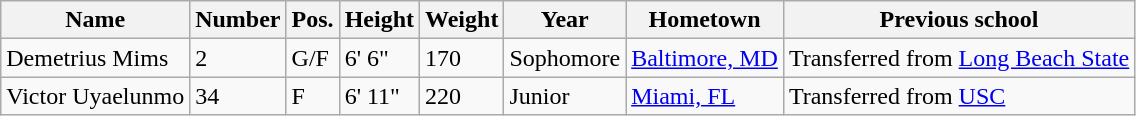<table class="wikitable sortable" border="1">
<tr>
<th>Name</th>
<th>Number</th>
<th>Pos.</th>
<th>Height</th>
<th>Weight</th>
<th>Year</th>
<th>Hometown</th>
<th class="unsortable">Previous school</th>
</tr>
<tr>
<td>Demetrius Mims</td>
<td>2</td>
<td>G/F</td>
<td>6' 6"</td>
<td>170</td>
<td>Sophomore</td>
<td><a href='#'>Baltimore, MD</a></td>
<td>Transferred from <a href='#'>Long Beach State</a></td>
</tr>
<tr>
<td>Victor Uyaelunmo</td>
<td>34</td>
<td>F</td>
<td>6' 11"</td>
<td>220</td>
<td>Junior</td>
<td><a href='#'>Miami, FL</a></td>
<td>Transferred from <a href='#'>USC</a></td>
</tr>
</table>
